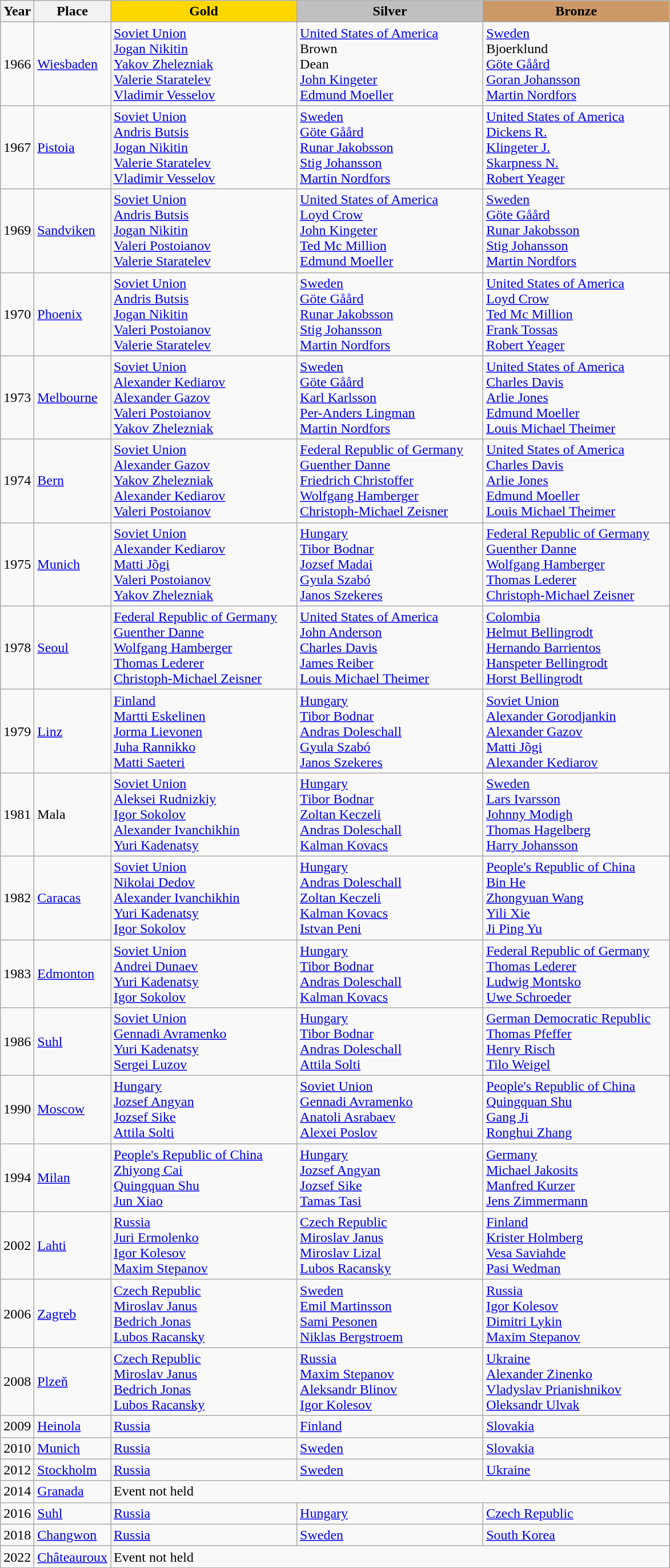<table class="wikitable">
<tr>
<th>Year</th>
<th>Place</th>
<th style="background:gold"    width="210">Gold</th>
<th style="background:silver"  width="210">Silver</th>
<th style="background:#cc9966" width="210">Bronze</th>
</tr>
<tr>
<td>1966</td>
<td> <a href='#'>Wiesbaden</a></td>
<td> <a href='#'>Soviet Union</a><br><a href='#'>Jogan Nikitin</a><br><a href='#'>Yakov Zhelezniak</a><br><a href='#'>Valerie Staratelev</a><br><a href='#'>Vladimir Vesselov</a></td>
<td> <a href='#'>United States of America</a><br>Brown<br>Dean<br><a href='#'>John Kingeter</a><br><a href='#'>Edmund Moeller</a></td>
<td> <a href='#'>Sweden</a><br>Bjoerklund<br><a href='#'>Göte Gåård</a><br><a href='#'>Goran Johansson</a><br><a href='#'>Martin Nordfors</a></td>
</tr>
<tr>
<td>1967</td>
<td> <a href='#'>Pistoia</a></td>
<td> <a href='#'>Soviet Union</a><br><a href='#'>Andris Butsis</a><br><a href='#'>Jogan Nikitin</a><br><a href='#'>Valerie Staratelev</a><br><a href='#'>Vladimir Vesselov</a></td>
<td> <a href='#'>Sweden</a><br><a href='#'>Göte Gåård</a><br><a href='#'>Runar Jakobsson</a><br><a href='#'>Stig Johansson</a><br><a href='#'>Martin Nordfors</a></td>
<td> <a href='#'>United States of America</a><br><a href='#'>Dickens R.</a><br><a href='#'>Klingeter J.</a><br><a href='#'>Skarpness N.</a><br><a href='#'>Robert Yeager</a></td>
</tr>
<tr>
<td>1969</td>
<td> <a href='#'>Sandviken</a></td>
<td> <a href='#'>Soviet Union</a><br><a href='#'>Andris Butsis</a><br><a href='#'>Jogan Nikitin</a><br><a href='#'>Valeri Postoianov</a><br><a href='#'>Valerie Staratelev</a></td>
<td> <a href='#'>United States of America</a><br><a href='#'>Loyd Crow</a><br><a href='#'>John Kingeter</a><br><a href='#'>Ted Mc Million</a><br><a href='#'>Edmund Moeller</a></td>
<td> <a href='#'>Sweden</a><br><a href='#'>Göte Gåård</a><br><a href='#'>Runar Jakobsson</a><br><a href='#'>Stig Johansson</a><br><a href='#'>Martin Nordfors</a></td>
</tr>
<tr>
<td>1970</td>
<td> <a href='#'>Phoenix</a></td>
<td> <a href='#'>Soviet Union</a><br><a href='#'>Andris Butsis</a><br><a href='#'>Jogan Nikitin</a><br><a href='#'>Valeri Postoianov</a><br><a href='#'>Valerie Staratelev</a></td>
<td> <a href='#'>Sweden</a><br><a href='#'>Göte Gåård</a><br><a href='#'>Runar Jakobsson</a><br><a href='#'>Stig Johansson</a><br><a href='#'>Martin Nordfors</a></td>
<td> <a href='#'>United States of America</a><br><a href='#'>Loyd Crow</a><br><a href='#'>Ted Mc Million</a><br><a href='#'>Frank Tossas</a><br><a href='#'>Robert Yeager</a></td>
</tr>
<tr>
<td>1973</td>
<td> <a href='#'>Melbourne</a></td>
<td> <a href='#'>Soviet Union</a><br><a href='#'>Alexander Kediarov</a><br><a href='#'>Alexander Gazov</a><br><a href='#'>Valeri Postoianov</a><br><a href='#'>Yakov Zhelezniak</a></td>
<td> <a href='#'>Sweden</a><br><a href='#'>Göte Gåård</a><br><a href='#'>Karl Karlsson</a><br><a href='#'>Per-Anders Lingman</a><br><a href='#'>Martin Nordfors</a></td>
<td> <a href='#'>United States of America</a><br><a href='#'>Charles Davis</a><br><a href='#'>Arlie Jones</a><br><a href='#'>Edmund Moeller</a><br><a href='#'>Louis Michael Theimer</a></td>
</tr>
<tr>
<td>1974</td>
<td> <a href='#'>Bern</a></td>
<td> <a href='#'>Soviet Union</a><br><a href='#'>Alexander Gazov</a><br><a href='#'>Yakov Zhelezniak</a><br><a href='#'>Alexander Kediarov</a><br><a href='#'>Valeri Postoianov</a></td>
<td> <a href='#'>Federal Republic of Germany</a><br><a href='#'>Guenther Danne</a><br><a href='#'>Friedrich Christoffer</a><br><a href='#'>Wolfgang Hamberger</a><br><a href='#'>Christoph-Michael Zeisner</a></td>
<td> <a href='#'>United States of America</a><br><a href='#'>Charles Davis</a><br><a href='#'>Arlie Jones</a><br><a href='#'>Edmund Moeller</a><br><a href='#'>Louis Michael Theimer</a></td>
</tr>
<tr>
<td>1975</td>
<td> <a href='#'>Munich</a></td>
<td> <a href='#'>Soviet Union</a><br><a href='#'>Alexander Kediarov</a><br><a href='#'>Matti Jõgi</a><br><a href='#'>Valeri Postoianov</a><br><a href='#'>Yakov Zhelezniak</a></td>
<td> <a href='#'>Hungary</a><br><a href='#'>Tibor Bodnar</a><br><a href='#'>Jozsef Madai</a><br><a href='#'>Gyula Szabó</a><br><a href='#'>Janos Szekeres</a></td>
<td> <a href='#'>Federal Republic of Germany</a><br><a href='#'>Guenther Danne</a><br><a href='#'>Wolfgang Hamberger</a><br><a href='#'>Thomas Lederer</a><br><a href='#'>Christoph-Michael Zeisner</a></td>
</tr>
<tr>
<td>1978</td>
<td> <a href='#'>Seoul</a></td>
<td> <a href='#'>Federal Republic of Germany</a><br><a href='#'>Guenther Danne</a><br><a href='#'>Wolfgang Hamberger</a><br><a href='#'>Thomas Lederer</a><br><a href='#'>Christoph-Michael Zeisner</a></td>
<td> <a href='#'>United States of America</a><br><a href='#'>John Anderson</a><br><a href='#'>Charles Davis</a><br><a href='#'>James Reiber</a><br><a href='#'>Louis Michael Theimer</a></td>
<td> <a href='#'>Colombia</a><br><a href='#'>Helmut Bellingrodt</a><br><a href='#'>Hernando Barrientos</a><br><a href='#'>Hanspeter Bellingrodt</a><br><a href='#'>Horst Bellingrodt</a></td>
</tr>
<tr>
<td>1979</td>
<td> <a href='#'>Linz</a></td>
<td> <a href='#'>Finland</a><br><a href='#'>Martti Eskelinen</a><br><a href='#'>Jorma Lievonen</a><br><a href='#'>Juha Rannikko</a><br><a href='#'>Matti Saeteri</a></td>
<td> <a href='#'>Hungary</a><br><a href='#'>Tibor Bodnar</a><br><a href='#'>Andras Doleschall</a><br><a href='#'>Gyula Szabó</a><br><a href='#'>Janos Szekeres</a></td>
<td> <a href='#'>Soviet Union</a><br><a href='#'>Alexander Gorodjankin</a><br><a href='#'>Alexander Gazov</a><br><a href='#'>Matti Jõgi</a><br><a href='#'>Alexander Kediarov</a></td>
</tr>
<tr>
<td>1981</td>
<td> Mala</td>
<td> <a href='#'>Soviet Union</a><br><a href='#'>Aleksei Rudnizkiy</a><br><a href='#'>Igor Sokolov</a><br><a href='#'>Alexander Ivanchikhin</a><br><a href='#'>Yuri Kadenatsy</a></td>
<td> <a href='#'>Hungary</a><br><a href='#'>Tibor Bodnar</a><br><a href='#'>Zoltan Keczeli</a><br><a href='#'>Andras Doleschall</a><br><a href='#'>Kalman Kovacs</a></td>
<td> <a href='#'>Sweden</a><br><a href='#'>Lars Ivarsson</a><br><a href='#'>Johnny Modigh</a><br><a href='#'>Thomas Hagelberg</a><br><a href='#'>Harry Johansson</a></td>
</tr>
<tr>
<td>1982</td>
<td> <a href='#'>Caracas</a></td>
<td> <a href='#'>Soviet Union</a><br><a href='#'>Nikolai Dedov</a><br><a href='#'>Alexander Ivanchikhin</a><br><a href='#'>Yuri Kadenatsy</a><br><a href='#'>Igor Sokolov</a></td>
<td> <a href='#'>Hungary</a><br><a href='#'>Andras Doleschall</a><br><a href='#'>Zoltan Keczeli</a><br><a href='#'>Kalman Kovacs</a><br><a href='#'>Istvan Peni</a></td>
<td> <a href='#'>People's Republic of China</a><br><a href='#'>Bin He</a><br><a href='#'>Zhongyuan Wang</a><br><a href='#'>Yili Xie</a><br><a href='#'>Ji Ping Yu</a></td>
</tr>
<tr>
<td>1983</td>
<td> <a href='#'>Edmonton</a></td>
<td> <a href='#'>Soviet Union</a><br><a href='#'>Andrei Dunaev</a><br><a href='#'>Yuri Kadenatsy</a><br><a href='#'>Igor Sokolov</a></td>
<td> <a href='#'>Hungary</a><br><a href='#'>Tibor Bodnar</a><br><a href='#'>Andras Doleschall</a><br><a href='#'>Kalman Kovacs</a></td>
<td> <a href='#'>Federal Republic of Germany</a><br><a href='#'>Thomas Lederer</a><br><a href='#'>Ludwig Montsko</a><br><a href='#'>Uwe Schroeder</a></td>
</tr>
<tr>
<td>1986</td>
<td> <a href='#'>Suhl</a></td>
<td> <a href='#'>Soviet Union</a><br><a href='#'>Gennadi Avramenko</a><br><a href='#'>Yuri Kadenatsy</a><br><a href='#'>Sergei Luzov</a></td>
<td> <a href='#'>Hungary</a><br><a href='#'>Tibor Bodnar</a><br><a href='#'>Andras Doleschall</a><br><a href='#'>Attila Solti</a></td>
<td> <a href='#'>German Democratic Republic</a><br><a href='#'>Thomas Pfeffer</a><br><a href='#'>Henry Risch</a><br><a href='#'>Tilo Weigel</a></td>
</tr>
<tr>
<td>1990</td>
<td> <a href='#'>Moscow</a></td>
<td> <a href='#'>Hungary</a><br><a href='#'>Jozsef Angyan</a><br><a href='#'>Jozsef Sike</a><br><a href='#'>Attila Solti</a></td>
<td> <a href='#'>Soviet Union</a><br><a href='#'>Gennadi Avramenko</a><br><a href='#'>Anatoli Asrabaev</a><br><a href='#'>Alexei Poslov</a></td>
<td> <a href='#'>People's Republic of China</a><br><a href='#'>Quingquan Shu</a><br><a href='#'>Gang Ji</a><br><a href='#'>Ronghui Zhang</a></td>
</tr>
<tr>
<td>1994</td>
<td> <a href='#'>Milan</a></td>
<td> <a href='#'>People's Republic of China</a><br><a href='#'>Zhiyong Cai</a><br><a href='#'>Quingquan Shu</a><br><a href='#'>Jun Xiao</a></td>
<td> <a href='#'>Hungary</a><br><a href='#'>Jozsef Angyan</a><br><a href='#'>Jozsef Sike</a><br><a href='#'>Tamas Tasi</a></td>
<td> <a href='#'>Germany</a><br><a href='#'>Michael Jakosits</a><br><a href='#'>Manfred Kurzer</a><br><a href='#'>Jens Zimmermann</a></td>
</tr>
<tr>
<td>2002</td>
<td> <a href='#'>Lahti</a></td>
<td> <a href='#'>Russia</a><br><a href='#'>Juri Ermolenko</a><br><a href='#'>Igor Kolesov</a><br><a href='#'>Maxim Stepanov</a></td>
<td> <a href='#'>Czech Republic</a><br><a href='#'>Miroslav Janus</a><br><a href='#'>Miroslav Lizal</a><br><a href='#'>Lubos Racansky</a></td>
<td> <a href='#'>Finland</a><br><a href='#'>Krister Holmberg</a><br><a href='#'>Vesa Saviahde</a><br><a href='#'>Pasi Wedman</a></td>
</tr>
<tr>
<td>2006</td>
<td> <a href='#'>Zagreb</a></td>
<td> <a href='#'>Czech Republic</a><br><a href='#'>Miroslav Janus</a><br><a href='#'>Bedrich Jonas</a><br><a href='#'>Lubos Racansky</a></td>
<td> <a href='#'>Sweden</a><br><a href='#'>Emil Martinsson</a><br><a href='#'>Sami Pesonen</a><br><a href='#'>Niklas Bergstroem</a></td>
<td> <a href='#'>Russia</a><br><a href='#'>Igor Kolesov</a><br><a href='#'>Dimitri Lykin</a><br><a href='#'>Maxim Stepanov</a></td>
</tr>
<tr>
<td>2008</td>
<td> <a href='#'>Plzeň</a></td>
<td> <a href='#'>Czech Republic</a><br><a href='#'>Miroslav Janus</a><br><a href='#'>Bedrich Jonas</a><br><a href='#'>Lubos Racansky</a></td>
<td> <a href='#'>Russia</a><br><a href='#'>Maxim Stepanov</a><br><a href='#'>Aleksandr Blinov</a><br><a href='#'>Igor Kolesov</a></td>
<td> <a href='#'>Ukraine</a><br><a href='#'>Alexander Zinenko</a><br><a href='#'>Vladyslav Prianishnikov</a><br><a href='#'>Oleksandr Ulvak</a></td>
</tr>
<tr>
<td>2009</td>
<td> <a href='#'>Heinola</a></td>
<td> <a href='#'>Russia</a></td>
<td> <a href='#'>Finland</a></td>
<td> <a href='#'>Slovakia</a></td>
</tr>
<tr>
<td>2010</td>
<td> <a href='#'>Munich</a></td>
<td> <a href='#'>Russia</a></td>
<td> <a href='#'>Sweden</a></td>
<td> <a href='#'>Slovakia</a></td>
</tr>
<tr>
<td>2012</td>
<td> <a href='#'>Stockholm</a></td>
<td> <a href='#'>Russia</a></td>
<td> <a href='#'>Sweden</a></td>
<td> <a href='#'>Ukraine</a></td>
</tr>
<tr>
<td>2014</td>
<td> <a href='#'>Granada</a></td>
<td colspan=3>Event not held</td>
</tr>
<tr>
<td>2016</td>
<td> <a href='#'>Suhl</a></td>
<td> <a href='#'>Russia</a></td>
<td> <a href='#'>Hungary</a></td>
<td> <a href='#'>Czech Republic</a></td>
</tr>
<tr>
<td>2018</td>
<td> <a href='#'>Changwon</a></td>
<td> <a href='#'>Russia</a></td>
<td> <a href='#'>Sweden</a></td>
<td> <a href='#'>South Korea</a></td>
</tr>
<tr>
<td>2022</td>
<td> <a href='#'>Châteauroux</a></td>
<td colspan=3>Event not held</td>
</tr>
<tr>
</tr>
</table>
